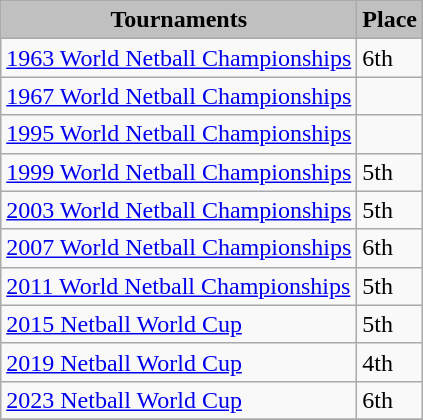<table class="wikitable collapsible" border="1">
<tr>
<th style="background:silver;">Tournaments</th>
<th style="background:silver;">Place</th>
</tr>
<tr>
<td><a href='#'>1963 World Netball Championships</a></td>
<td>6th</td>
</tr>
<tr>
<td><a href='#'>1967 World Netball Championships</a></td>
<td></td>
</tr>
<tr>
<td><a href='#'>1995 World Netball Championships</a></td>
<td></td>
</tr>
<tr>
<td><a href='#'>1999 World Netball Championships</a></td>
<td>5th</td>
</tr>
<tr>
<td><a href='#'>2003 World Netball Championships</a></td>
<td>5th</td>
</tr>
<tr>
<td><a href='#'>2007 World Netball Championships</a></td>
<td>6th</td>
</tr>
<tr>
<td><a href='#'>2011 World Netball Championships</a></td>
<td>5th</td>
</tr>
<tr>
<td><a href='#'>2015 Netball World Cup</a></td>
<td>5th</td>
</tr>
<tr>
<td><a href='#'>2019 Netball World Cup</a></td>
<td>4th</td>
</tr>
<tr>
<td><a href='#'>2023 Netball World Cup</a></td>
<td>6th</td>
</tr>
<tr>
</tr>
</table>
